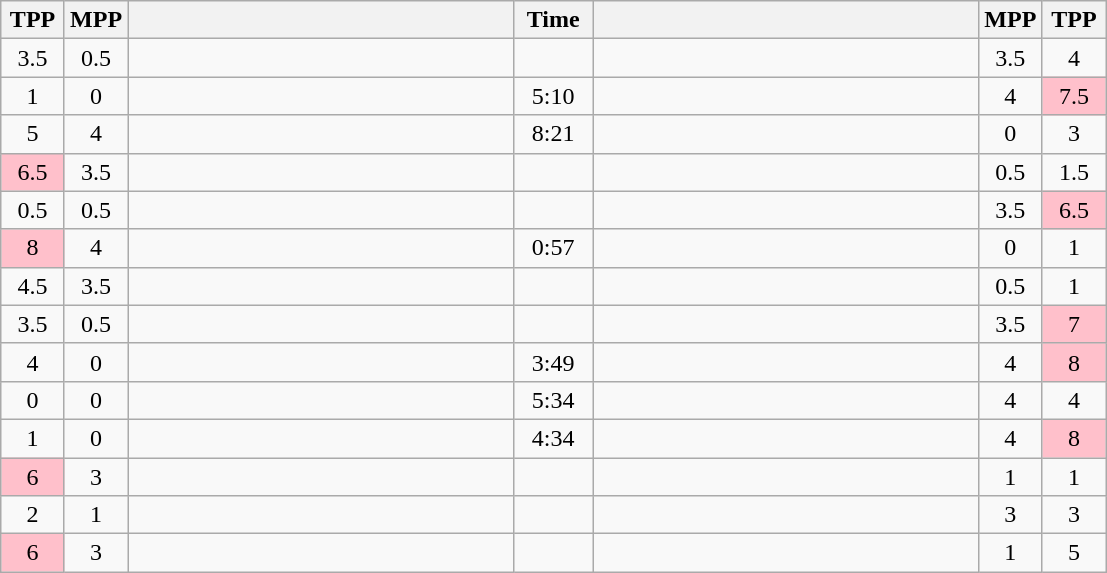<table class="wikitable" style="text-align: center;" |>
<tr>
<th width="35">TPP</th>
<th width="35">MPP</th>
<th width="250"></th>
<th width="45">Time</th>
<th width="250"></th>
<th width="35">MPP</th>
<th width="35">TPP</th>
</tr>
<tr>
<td>3.5</td>
<td>0.5</td>
<td style="text-align:left;"><strong></strong></td>
<td></td>
<td style="text-align:left;"></td>
<td>3.5</td>
<td>4</td>
</tr>
<tr>
<td>1</td>
<td>0</td>
<td style="text-align:left;"><strong></strong></td>
<td>5:10</td>
<td style="text-align:left;"></td>
<td>4</td>
<td bgcolor=pink>7.5</td>
</tr>
<tr>
<td>5</td>
<td>4</td>
<td style="text-align:left;"></td>
<td>8:21</td>
<td style="text-align:left;"><strong></strong></td>
<td>0</td>
<td>3</td>
</tr>
<tr>
<td bgcolor=pink>6.5</td>
<td>3.5</td>
<td style="text-align:left;"></td>
<td></td>
<td style="text-align:left;"><strong></strong></td>
<td>0.5</td>
<td>1.5</td>
</tr>
<tr>
<td>0.5</td>
<td>0.5</td>
<td style="text-align:left;"><strong></strong></td>
<td></td>
<td style="text-align:left;"></td>
<td>3.5</td>
<td bgcolor=pink>6.5</td>
</tr>
<tr>
<td bgcolor=pink>8</td>
<td>4</td>
<td style="text-align:left;"></td>
<td>0:57</td>
<td style="text-align:left;"><strong></strong></td>
<td>0</td>
<td>1</td>
</tr>
<tr>
<td>4.5</td>
<td>3.5</td>
<td style="text-align:left;"></td>
<td></td>
<td style="text-align:left;"><strong></strong></td>
<td>0.5</td>
<td>1</td>
</tr>
<tr>
<td>3.5</td>
<td>0.5</td>
<td style="text-align:left;"><strong></strong></td>
<td></td>
<td style="text-align:left;"></td>
<td>3.5</td>
<td bgcolor=pink>7</td>
</tr>
<tr>
<td>4</td>
<td>0</td>
<td style="text-align:left;"><strong></strong></td>
<td>3:49</td>
<td style="text-align:left;"></td>
<td>4</td>
<td bgcolor=pink>8</td>
</tr>
<tr>
<td>0</td>
<td>0</td>
<td style="text-align:left;"><strong></strong></td>
<td>5:34</td>
<td style="text-align:left;"></td>
<td>4</td>
<td>4</td>
</tr>
<tr>
<td>1</td>
<td>0</td>
<td style="text-align:left;"><strong></strong></td>
<td>4:34</td>
<td style="text-align:left;"></td>
<td>4</td>
<td bgcolor=pink>8</td>
</tr>
<tr>
<td bgcolor=pink>6</td>
<td>3</td>
<td style="text-align:left;"></td>
<td></td>
<td style="text-align:left;"><strong></strong></td>
<td>1</td>
<td>1</td>
</tr>
<tr>
<td>2</td>
<td>1</td>
<td style="text-align:left;"><strong></strong></td>
<td></td>
<td style="text-align:left;"></td>
<td>3</td>
<td>3</td>
</tr>
<tr>
<td bgcolor=pink>6</td>
<td>3</td>
<td style="text-align:left;"></td>
<td></td>
<td style="text-align:left;"><strong></strong></td>
<td>1</td>
<td>5</td>
</tr>
</table>
